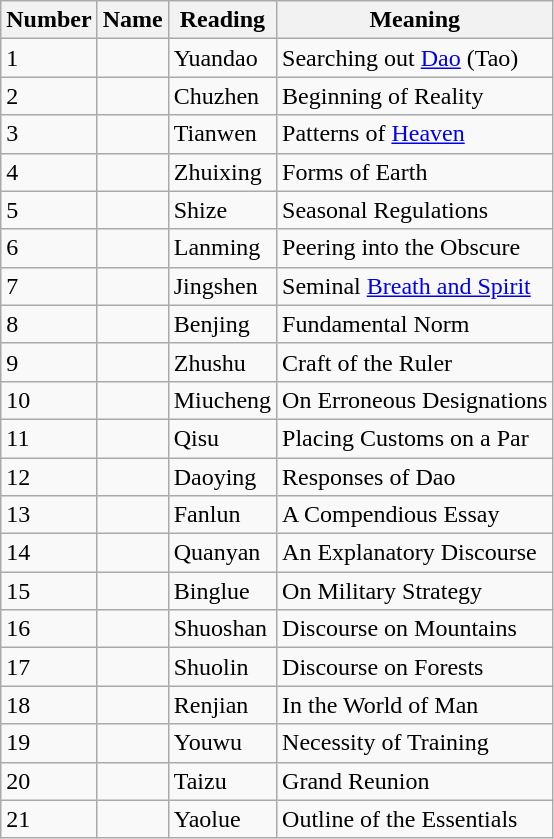<table class="wikitable">
<tr>
<th>Number</th>
<th>Name</th>
<th>Reading</th>
<th>Meaning</th>
</tr>
<tr>
<td>1</td>
<td></td>
<td>Yuandao</td>
<td>Searching out <a href='#'>Dao</a> (Tao)</td>
</tr>
<tr>
<td>2</td>
<td></td>
<td>Chuzhen</td>
<td>Beginning of Reality</td>
</tr>
<tr>
<td>3</td>
<td></td>
<td>Tianwen</td>
<td>Patterns of <a href='#'>Heaven</a></td>
</tr>
<tr>
<td>4</td>
<td></td>
<td>Zhuixing</td>
<td>Forms of Earth</td>
</tr>
<tr>
<td>5</td>
<td></td>
<td>Shize</td>
<td>Seasonal Regulations</td>
</tr>
<tr>
<td>6</td>
<td></td>
<td>Lanming</td>
<td>Peering into the Obscure</td>
</tr>
<tr>
<td>7</td>
<td></td>
<td>Jingshen</td>
<td>Seminal <a href='#'>Breath and Spirit</a></td>
</tr>
<tr>
<td>8</td>
<td></td>
<td>Benjing</td>
<td>Fundamental Norm</td>
</tr>
<tr>
<td>9</td>
<td></td>
<td>Zhushu</td>
<td>Craft of the Ruler</td>
</tr>
<tr>
<td>10</td>
<td></td>
<td>Miucheng</td>
<td>On Erroneous Designations</td>
</tr>
<tr>
<td>11</td>
<td></td>
<td>Qisu</td>
<td>Placing Customs on a Par</td>
</tr>
<tr>
<td>12</td>
<td></td>
<td>Daoying</td>
<td>Responses of Dao</td>
</tr>
<tr>
<td>13</td>
<td></td>
<td>Fanlun</td>
<td>A Compendious Essay</td>
</tr>
<tr>
<td>14</td>
<td></td>
<td>Quanyan</td>
<td>An Explanatory Discourse</td>
</tr>
<tr>
<td>15</td>
<td></td>
<td>Binglue</td>
<td>On Military Strategy</td>
</tr>
<tr>
<td>16</td>
<td></td>
<td>Shuoshan</td>
<td>Discourse on Mountains</td>
</tr>
<tr>
<td>17</td>
<td></td>
<td>Shuolin</td>
<td>Discourse on Forests</td>
</tr>
<tr>
<td>18</td>
<td></td>
<td>Renjian</td>
<td>In the World of Man</td>
</tr>
<tr>
<td>19</td>
<td></td>
<td>Youwu</td>
<td>Necessity of Training</td>
</tr>
<tr>
<td>20</td>
<td></td>
<td>Taizu</td>
<td>Grand Reunion</td>
</tr>
<tr>
<td>21</td>
<td></td>
<td>Yaolue</td>
<td>Outline of the Essentials</td>
</tr>
</table>
